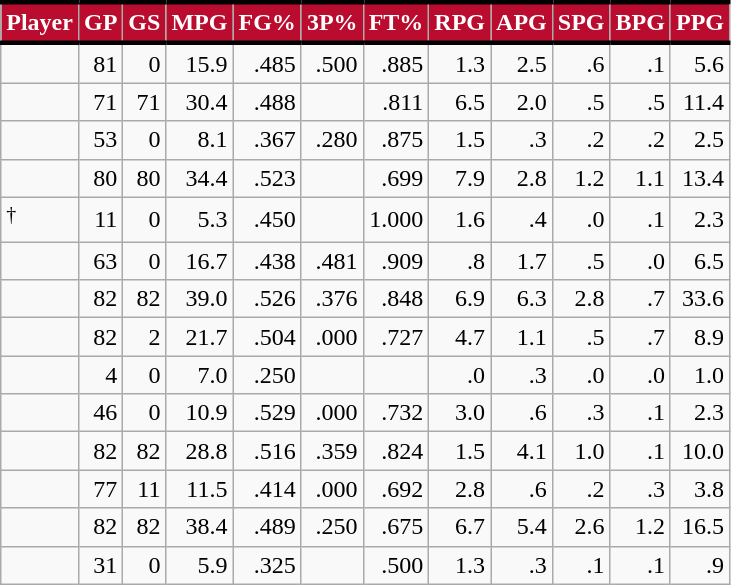<table class="wikitable sortable" style="text-align:right;">
<tr>
<th style="background:#BA0C2F; color:#FFFFFF; border-top:#010101 3px solid; border-bottom:#010101 3px solid;">Player</th>
<th style="background:#BA0C2F; color:#FFFFFF; border-top:#010101 3px solid; border-bottom:#010101 3px solid;">GP</th>
<th style="background:#BA0C2F; color:#FFFFFF; border-top:#010101 3px solid; border-bottom:#010101 3px solid;">GS</th>
<th style="background:#BA0C2F; color:#FFFFFF; border-top:#010101 3px solid; border-bottom:#010101 3px solid;">MPG</th>
<th style="background:#BA0C2F; color:#FFFFFF; border-top:#010101 3px solid; border-bottom:#010101 3px solid;">FG%</th>
<th style="background:#BA0C2F; color:#FFFFFF; border-top:#010101 3px solid; border-bottom:#010101 3px solid;">3P%</th>
<th style="background:#BA0C2F; color:#FFFFFF; border-top:#010101 3px solid; border-bottom:#010101 3px solid;">FT%</th>
<th style="background:#BA0C2F; color:#FFFFFF; border-top:#010101 3px solid; border-bottom:#010101 3px solid;">RPG</th>
<th style="background:#BA0C2F; color:#FFFFFF; border-top:#010101 3px solid; border-bottom:#010101 3px solid;">APG</th>
<th style="background:#BA0C2F; color:#FFFFFF; border-top:#010101 3px solid; border-bottom:#010101 3px solid;">SPG</th>
<th style="background:#BA0C2F; color:#FFFFFF; border-top:#010101 3px solid; border-bottom:#010101 3px solid;">BPG</th>
<th style="background:#BA0C2F; color:#FFFFFF; border-top:#010101 3px solid; border-bottom:#010101 3px solid;">PPG</th>
</tr>
<tr>
<td style="text-align:left;"></td>
<td>81</td>
<td>0</td>
<td>15.9</td>
<td>.485</td>
<td>.500</td>
<td>.885</td>
<td>1.3</td>
<td>2.5</td>
<td>.6</td>
<td>.1</td>
<td>5.6</td>
</tr>
<tr>
<td style="text-align:left;"></td>
<td>71</td>
<td>71</td>
<td>30.4</td>
<td>.488</td>
<td></td>
<td>.811</td>
<td>6.5</td>
<td>2.0</td>
<td>.5</td>
<td>.5</td>
<td>11.4</td>
</tr>
<tr>
<td style="text-align:left;"></td>
<td>53</td>
<td>0</td>
<td>8.1</td>
<td>.367</td>
<td>.280</td>
<td>.875</td>
<td>1.5</td>
<td>.3</td>
<td>.2</td>
<td>.2</td>
<td>2.5</td>
</tr>
<tr>
<td style="text-align:left;"></td>
<td>80</td>
<td>80</td>
<td>34.4</td>
<td>.523</td>
<td></td>
<td>.699</td>
<td>7.9</td>
<td>2.8</td>
<td>1.2</td>
<td>1.1</td>
<td>13.4</td>
</tr>
<tr>
<td style="text-align:left;"><sup>†</sup></td>
<td>11</td>
<td>0</td>
<td>5.3</td>
<td>.450</td>
<td></td>
<td>1.000</td>
<td>1.6</td>
<td>.4</td>
<td>.0</td>
<td>.1</td>
<td>2.3</td>
</tr>
<tr>
<td style="text-align:left;"></td>
<td>63</td>
<td>0</td>
<td>16.7</td>
<td>.438</td>
<td>.481</td>
<td>.909</td>
<td>.8</td>
<td>1.7</td>
<td>.5</td>
<td>.0</td>
<td>6.5</td>
</tr>
<tr>
<td style="text-align:left;"></td>
<td>82</td>
<td>82</td>
<td>39.0</td>
<td>.526</td>
<td>.376</td>
<td>.848</td>
<td>6.9</td>
<td>6.3</td>
<td>2.8</td>
<td>.7</td>
<td>33.6</td>
</tr>
<tr>
<td style="text-align:left;"></td>
<td>82</td>
<td>2</td>
<td>21.7</td>
<td>.504</td>
<td>.000</td>
<td>.727</td>
<td>4.7</td>
<td>1.1</td>
<td>.5</td>
<td>.7</td>
<td>8.9</td>
</tr>
<tr>
<td style="text-align:left;"></td>
<td>4</td>
<td>0</td>
<td>7.0</td>
<td>.250</td>
<td></td>
<td></td>
<td>.0</td>
<td>.3</td>
<td>.0</td>
<td>.0</td>
<td>1.0</td>
</tr>
<tr>
<td style="text-align:left;"></td>
<td>46</td>
<td>0</td>
<td>10.9</td>
<td>.529</td>
<td>.000</td>
<td>.732</td>
<td>3.0</td>
<td>.6</td>
<td>.3</td>
<td>.1</td>
<td>2.3</td>
</tr>
<tr>
<td style="text-align:left;"></td>
<td>82</td>
<td>82</td>
<td>28.8</td>
<td>.516</td>
<td>.359</td>
<td>.824</td>
<td>1.5</td>
<td>4.1</td>
<td>1.0</td>
<td>.1</td>
<td>10.0</td>
</tr>
<tr>
<td style="text-align:left;"></td>
<td>77</td>
<td>11</td>
<td>11.5</td>
<td>.414</td>
<td>.000</td>
<td>.692</td>
<td>2.8</td>
<td>.6</td>
<td>.2</td>
<td>.3</td>
<td>3.8</td>
</tr>
<tr>
<td style="text-align:left;"></td>
<td>82</td>
<td>82</td>
<td>38.4</td>
<td>.489</td>
<td>.250</td>
<td>.675</td>
<td>6.7</td>
<td>5.4</td>
<td>2.6</td>
<td>1.2</td>
<td>16.5</td>
</tr>
<tr>
<td style="text-align:left;"></td>
<td>31</td>
<td>0</td>
<td>5.9</td>
<td>.325</td>
<td></td>
<td>.500</td>
<td>1.3</td>
<td>.3</td>
<td>.1</td>
<td>.1</td>
<td>.9</td>
</tr>
</table>
